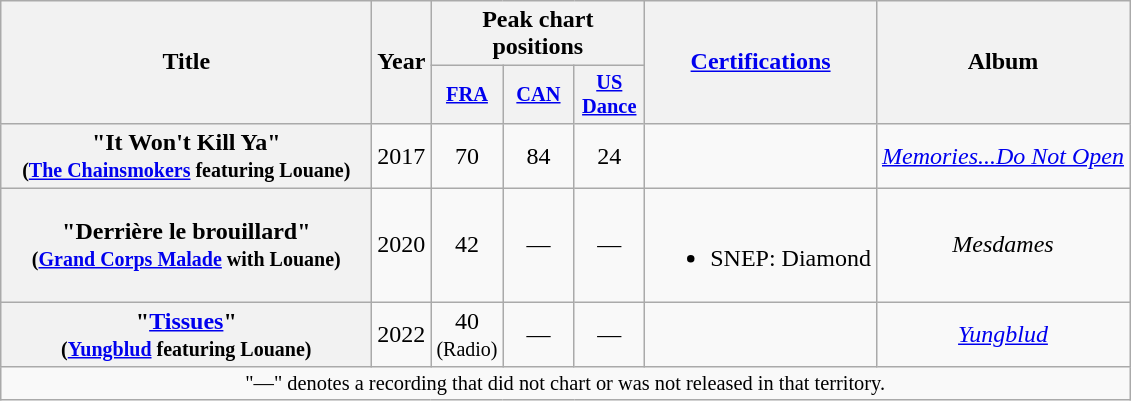<table class="wikitable plainrowheaders" style="text-align:center;" border="1">
<tr>
<th scope="col" rowspan="2" style="width:15em;">Title</th>
<th scope="col" rowspan="2" style="width:1em;">Year</th>
<th scope="col" colspan="3">Peak chart positions</th>
<th scope="col" rowspan="2"><a href='#'>Certifications</a></th>
<th scope="col" rowspan="2">Album</th>
</tr>
<tr>
<th scope="col" style="width:3em;font-size:85%;"><a href='#'>FRA</a><br></th>
<th scope="col" style="width:3em;font-size:85%;"><a href='#'>CAN</a><br></th>
<th scope="col" style="width:3em;font-size:85%;"><a href='#'>US<br>Dance</a><br></th>
</tr>
<tr>
<th scope="row">"It Won't Kill Ya"<br><small>(<a href='#'>The Chainsmokers</a> featuring Louane)</small></th>
<td>2017</td>
<td>70</td>
<td>84</td>
<td>24</td>
<td></td>
<td><em><a href='#'>Memories...Do Not Open</a></em></td>
</tr>
<tr>
<th scope="row">"Derrière le brouillard"<br><small>(<a href='#'>Grand Corps Malade</a> with Louane)</small></th>
<td>2020</td>
<td>42</td>
<td>—</td>
<td>—</td>
<td><br><ul><li>SNEP: Diamond</li></ul></td>
<td><em>Mesdames</em></td>
</tr>
<tr>
<th scope="row">"<a href='#'>Tissues</a>"<br><small>(<a href='#'>Yungblud</a> featuring Louane)</small></th>
<td>2022</td>
<td>40<br><small>(Radio)</small></td>
<td>—</td>
<td>—</td>
<td></td>
<td><em><a href='#'>Yungblud</a></em></td>
</tr>
<tr>
<td colspan="10" style="font-size:85%">"—" denotes a recording that did not chart or was not released in that territory.</td>
</tr>
</table>
